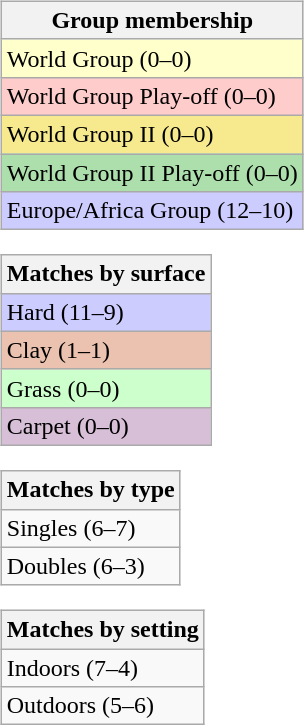<table>
<tr valign=top>
<td><br><table class=wikitable>
<tr>
<th>Group membership</th>
</tr>
<tr style="background:#ffffcc;">
<td>World Group (0–0)</td>
</tr>
<tr style="background:#ffcccc;">
<td>World Group Play-off (0–0)</td>
</tr>
<tr style="background:#F7E98E;">
<td>World Group II (0–0)</td>
</tr>
<tr style="background:#ADDFAD;">
<td>World Group II Play-off (0–0)</td>
</tr>
<tr style="background:#CCCCFF;">
<td>Europe/Africa Group (12–10)</td>
</tr>
</table>
<table class=wikitable>
<tr>
<th>Matches by surface</th>
</tr>
<tr style="background:#ccf;">
<td>Hard (11–9)</td>
</tr>
<tr style="background:#ebc2af;">
<td>Clay (1–1)</td>
</tr>
<tr style="background:#cfc;">
<td>Grass (0–0)</td>
</tr>
<tr style="background:thistle;">
<td>Carpet (0–0)</td>
</tr>
</table>
<table class=wikitable>
<tr>
<th>Matches by type</th>
</tr>
<tr>
<td>Singles (6–7)</td>
</tr>
<tr>
<td>Doubles (6–3)</td>
</tr>
</table>
<table class=wikitable>
<tr>
<th>Matches by setting</th>
</tr>
<tr>
<td>Indoors (7–4)</td>
</tr>
<tr>
<td>Outdoors (5–6)</td>
</tr>
</table>
</td>
</tr>
</table>
